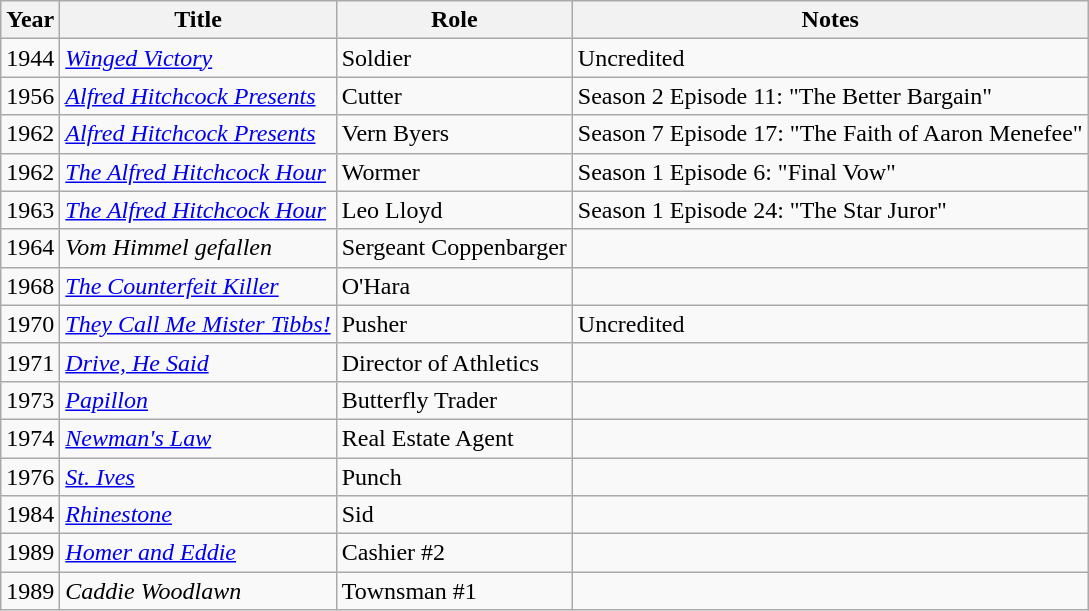<table class="wikitable sortable">
<tr>
<th>Year</th>
<th>Title</th>
<th>Role</th>
<th>Notes</th>
</tr>
<tr>
<td>1944</td>
<td><em><a href='#'>Winged Victory</a></em></td>
<td>Soldier</td>
<td>Uncredited</td>
</tr>
<tr>
<td>1956</td>
<td><em><a href='#'>Alfred Hitchcock Presents</a></em></td>
<td>Cutter</td>
<td>Season 2 Episode 11: "The Better Bargain"</td>
</tr>
<tr>
<td>1962</td>
<td><em><a href='#'>Alfred Hitchcock Presents</a></em></td>
<td>Vern Byers</td>
<td>Season 7 Episode 17: "The Faith of Aaron Menefee"</td>
</tr>
<tr>
<td>1962</td>
<td><em><a href='#'>The Alfred Hitchcock Hour</a></em></td>
<td>Wormer</td>
<td>Season 1 Episode 6: "Final Vow"</td>
</tr>
<tr>
<td>1963</td>
<td><em><a href='#'>The Alfred Hitchcock Hour</a></em></td>
<td>Leo Lloyd</td>
<td>Season 1 Episode 24: "The Star Juror"</td>
</tr>
<tr>
<td>1964</td>
<td><em>Vom Himmel gefallen</em></td>
<td>Sergeant Coppenbarger</td>
<td></td>
</tr>
<tr>
<td>1968</td>
<td><em><a href='#'>The Counterfeit Killer</a></em></td>
<td>O'Hara</td>
<td></td>
</tr>
<tr>
<td>1970</td>
<td><em><a href='#'>They Call Me Mister Tibbs!</a></em></td>
<td>Pusher</td>
<td>Uncredited</td>
</tr>
<tr>
<td>1971</td>
<td><em><a href='#'>Drive, He Said</a></em></td>
<td>Director of Athletics</td>
<td></td>
</tr>
<tr>
<td>1973</td>
<td><em><a href='#'>Papillon</a></em></td>
<td>Butterfly Trader</td>
<td></td>
</tr>
<tr>
<td>1974</td>
<td><em><a href='#'>Newman's Law</a></em></td>
<td>Real Estate Agent</td>
<td></td>
</tr>
<tr>
<td>1976</td>
<td><em><a href='#'>St. Ives</a></em></td>
<td>Punch</td>
<td></td>
</tr>
<tr>
<td>1984</td>
<td><em><a href='#'>Rhinestone</a></em></td>
<td>Sid</td>
<td></td>
</tr>
<tr>
<td>1989</td>
<td><em><a href='#'>Homer and Eddie</a></em></td>
<td>Cashier #2</td>
<td></td>
</tr>
<tr>
<td>1989</td>
<td><em>Caddie Woodlawn</em></td>
<td>Townsman #1</td>
<td></td>
</tr>
</table>
